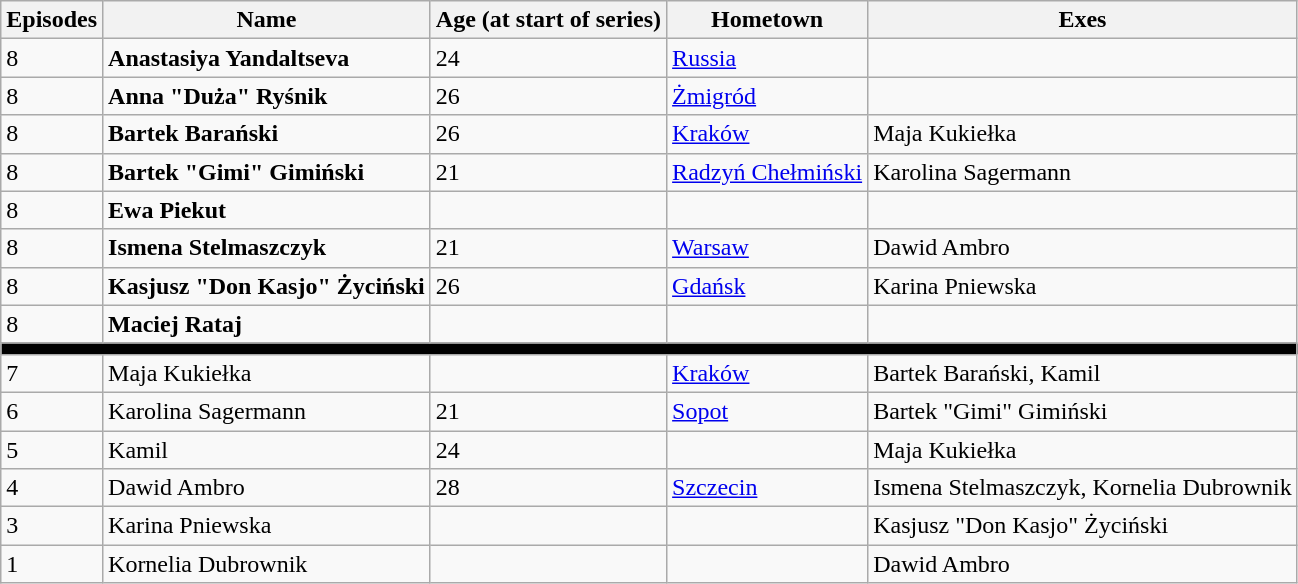<table class="wikitable sortable">
<tr>
<th>Episodes</th>
<th>Name</th>
<th>Age (at start of series)</th>
<th>Hometown</th>
<th>Exes</th>
</tr>
<tr>
<td>8</td>
<td><strong>Anastasiya Yandaltseva</strong></td>
<td>24</td>
<td><a href='#'>Russia</a></td>
<td></td>
</tr>
<tr>
<td>8</td>
<td><strong>Anna "Duża" Ryśnik</strong></td>
<td>26</td>
<td><a href='#'>Żmigród</a></td>
<td></td>
</tr>
<tr>
<td>8</td>
<td><strong>Bartek Barański</strong></td>
<td>26</td>
<td><a href='#'>Kraków</a></td>
<td>Maja Kukiełka</td>
</tr>
<tr>
<td>8</td>
<td><strong>Bartek "Gimi" Gimiński</strong></td>
<td>21</td>
<td><a href='#'>Radzyń Chełmiński</a></td>
<td>Karolina Sagermann</td>
</tr>
<tr>
<td>8</td>
<td><strong>Ewa Piekut</strong></td>
<td></td>
<td></td>
<td></td>
</tr>
<tr>
<td>8</td>
<td><strong>Ismena Stelmaszczyk</strong></td>
<td>21</td>
<td><a href='#'>Warsaw</a></td>
<td>Dawid Ambro</td>
</tr>
<tr>
<td>8</td>
<td><strong>Kasjusz "Don Kasjo" Życiński</strong></td>
<td>26</td>
<td><a href='#'>Gdańsk</a></td>
<td>Karina Pniewska</td>
</tr>
<tr>
<td>8</td>
<td><strong>Maciej Rataj</strong></td>
<td></td>
<td></td>
<td></td>
</tr>
<tr>
<th style="background:#000;" colspan="6"></th>
</tr>
<tr>
<td>7</td>
<td>Maja Kukiełka</td>
<td></td>
<td><a href='#'>Kraków</a></td>
<td>Bartek Barański, Kamil</td>
</tr>
<tr>
<td>6</td>
<td>Karolina Sagermann</td>
<td>21</td>
<td><a href='#'>Sopot</a></td>
<td>Bartek "Gimi" Gimiński</td>
</tr>
<tr>
<td>5</td>
<td>Kamil</td>
<td>24</td>
<td></td>
<td>Maja Kukiełka</td>
</tr>
<tr>
<td>4</td>
<td>Dawid Ambro</td>
<td>28</td>
<td><a href='#'>Szczecin</a></td>
<td>Ismena Stelmaszczyk, Kornelia Dubrownik</td>
</tr>
<tr>
<td>3</td>
<td>Karina Pniewska</td>
<td></td>
<td></td>
<td>Kasjusz "Don Kasjo" Życiński</td>
</tr>
<tr>
<td>1</td>
<td>Kornelia Dubrownik</td>
<td></td>
<td></td>
<td>Dawid Ambro</td>
</tr>
</table>
